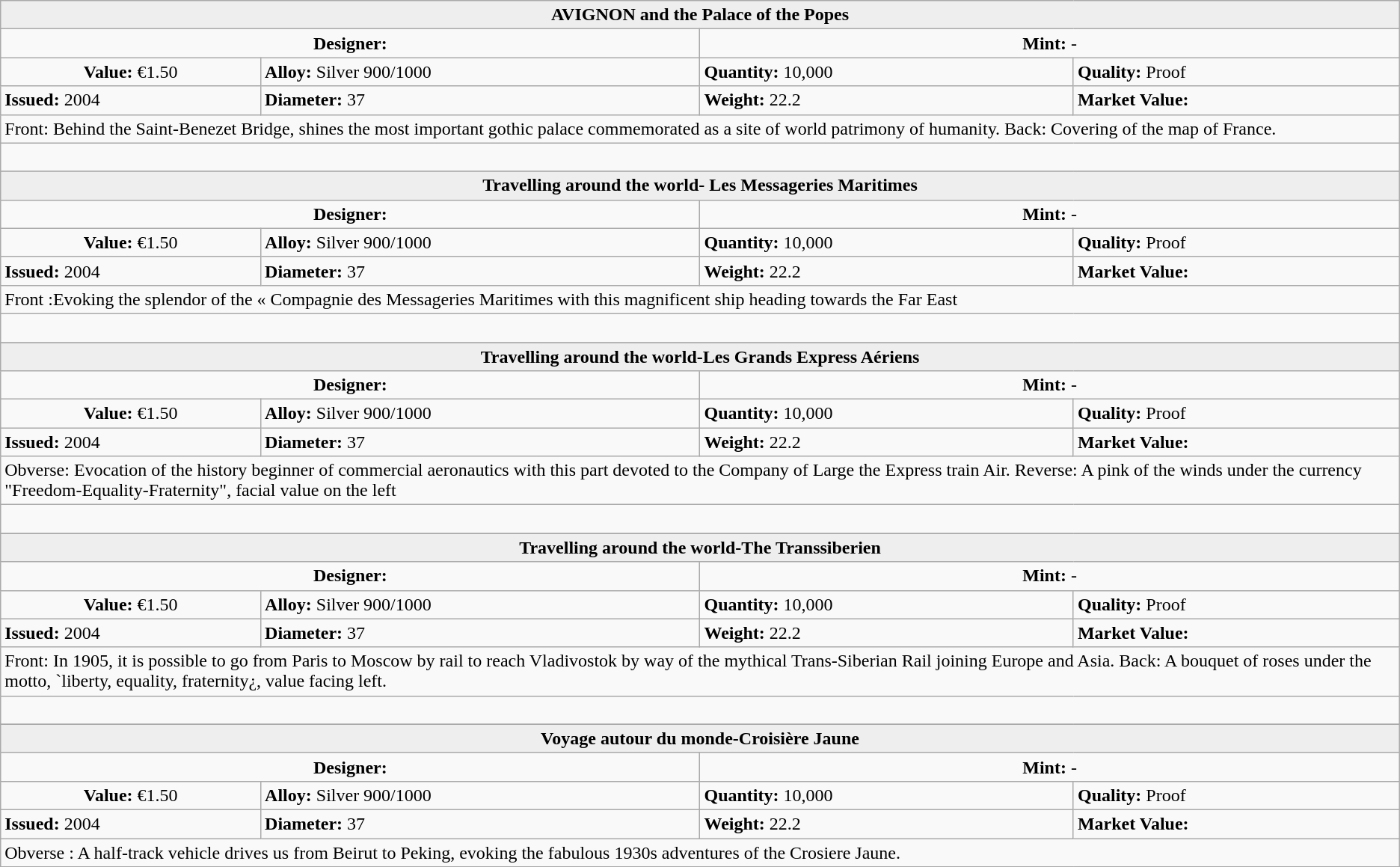<table class="wikitable">
<tr>
<th colspan="4" align=center style="background:#eeeeee;">AVIGNON and the Palace of the Popes</th>
</tr>
<tr>
<td colspan="2" width="50%" align=center><strong>Designer:</strong></td>
<td colspan="2" width="50%" align=center><strong>Mint:</strong> -</td>
</tr>
<tr>
<td align=center><strong>Value:</strong>	€1.50</td>
<td><strong>Alloy:</strong>	Silver 900/1000</td>
<td><strong>Quantity:</strong>	10,000</td>
<td><strong>Quality:</strong>	Proof</td>
</tr>
<tr>
<td><strong>Issued:</strong>	2004</td>
<td><strong>Diameter:</strong>	37</td>
<td><strong>Weight:</strong>	22.2</td>
<td><strong>Market Value:</strong></td>
</tr>
<tr>
<td colspan="4" align=left>Front: Behind the Saint-Benezet Bridge, shines the most important gothic palace commemorated as a site of world patrimony of humanity. Back: Covering of the map of France.</td>
</tr>
<tr>
<td colspan="4"> </td>
</tr>
<tr>
</tr>
<tr>
<th colspan="4" align=center style="background:#eeeeee;">Travelling around the world- Les Messageries Maritimes</th>
</tr>
<tr>
<td colspan="2" width="50%" align=center><strong>Designer:</strong></td>
<td colspan="2" width="50%" align=center><strong>Mint:</strong> -</td>
</tr>
<tr>
<td align=center><strong>Value:</strong>	€1.50</td>
<td><strong>Alloy:</strong>	Silver 900/1000</td>
<td><strong>Quantity:</strong>	10,000</td>
<td><strong>Quality:</strong>	Proof</td>
</tr>
<tr>
<td><strong>Issued:</strong>	2004</td>
<td><strong>Diameter:</strong>	37</td>
<td><strong>Weight:</strong>	22.2</td>
<td><strong>Market Value:</strong></td>
</tr>
<tr>
<td colspan="4" align=left>Front :Evoking the splendor of the « Compagnie des Messageries Maritimes with this magnificent ship heading towards the Far East</td>
</tr>
<tr>
<td colspan="4"> </td>
</tr>
<tr>
</tr>
<tr>
<th colspan="4" align=center style="background:#eeeeee;">Travelling around the world-Les Grands Express Aériens</th>
</tr>
<tr>
<td colspan="2" width="50%" align=center><strong>Designer:</strong></td>
<td colspan="2" width="50%" align=center><strong>Mint:</strong> -</td>
</tr>
<tr>
<td align=center><strong>Value:</strong>	€1.50</td>
<td><strong>Alloy:</strong>	Silver 900/1000</td>
<td><strong>Quantity:</strong>	10,000</td>
<td><strong>Quality:</strong>	Proof</td>
</tr>
<tr>
<td><strong>Issued:</strong>	2004</td>
<td><strong>Diameter:</strong>	37</td>
<td><strong>Weight:</strong>	22.2</td>
<td><strong>Market Value:</strong></td>
</tr>
<tr>
<td colspan="4" align=left>Obverse: Evocation of the history beginner of commercial aeronautics with this part devoted to the Company of Large the Express train Air. Reverse: A pink of the winds under the currency "Freedom-Equality-Fraternity", facial value on the left</td>
</tr>
<tr>
<td colspan="4"> </td>
</tr>
<tr>
</tr>
<tr>
<th colspan="4" align=center style="background:#eeeeee;">Travelling around the world-The Transsiberien</th>
</tr>
<tr>
<td colspan="2" width="50%" align=center><strong>Designer:</strong></td>
<td colspan="2" width="50%" align=center><strong>Mint:</strong> -</td>
</tr>
<tr>
<td align=center><strong>Value:</strong>	€1.50</td>
<td><strong>Alloy:</strong>	Silver 900/1000</td>
<td><strong>Quantity:</strong>	10,000</td>
<td><strong>Quality:</strong>	Proof</td>
</tr>
<tr>
<td><strong>Issued:</strong>	2004</td>
<td><strong>Diameter:</strong>	37</td>
<td><strong>Weight:</strong>	22.2</td>
<td><strong>Market Value:</strong></td>
</tr>
<tr>
<td colspan="4" align=left>Front: In 1905, it is possible to go from Paris to Moscow by rail to reach Vladivostok by way of the mythical Trans-Siberian Rail joining Europe and Asia. Back: A bouquet of roses under the motto, `liberty, equality, fraternity¿, value facing left.</td>
</tr>
<tr>
<td colspan="4"> </td>
</tr>
<tr>
</tr>
<tr>
<th colspan="4" align=center style="background:#eeeeee;">Voyage autour du monde-Croisière Jaune</th>
</tr>
<tr>
<td colspan="2" width="50%" align=center><strong>Designer:</strong></td>
<td colspan="2" width="50%" align=center><strong>Mint:</strong> -</td>
</tr>
<tr>
<td align=center><strong>Value:</strong>	€1.50</td>
<td><strong>Alloy:</strong>	Silver 900/1000</td>
<td><strong>Quantity:</strong>	10,000</td>
<td><strong>Quality:</strong>	Proof</td>
</tr>
<tr>
<td><strong>Issued:</strong>	2004</td>
<td><strong>Diameter:</strong>	37</td>
<td><strong>Weight:</strong>	22.2</td>
<td><strong>Market Value:</strong></td>
</tr>
<tr>
<td colspan="4" align=left>Obverse : A half-track vehicle drives us from Beirut to Peking, evoking the fabulous 1930s adventures of the Crosiere Jaune.</td>
</tr>
<tr>
</tr>
</table>
